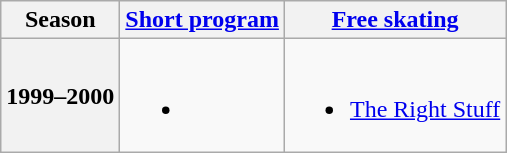<table class=wikitable style=text-align:center>
<tr>
<th>Season</th>
<th><a href='#'>Short program</a></th>
<th><a href='#'>Free skating</a></th>
</tr>
<tr>
<th>1999–2000 <br> </th>
<td><br><ul><li></li></ul></td>
<td><br><ul><li><a href='#'>The Right Stuff</a> <br></li></ul></td>
</tr>
</table>
